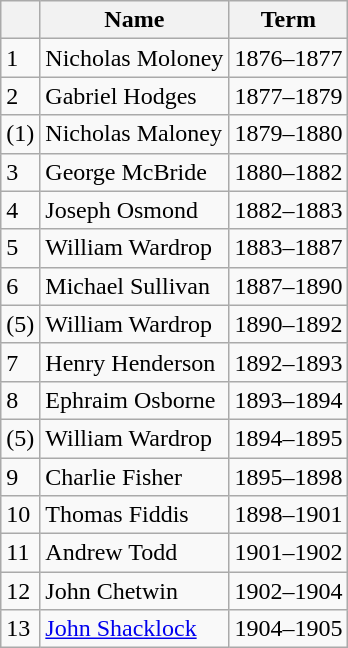<table class="wikitable">
<tr>
<th></th>
<th>Name</th>
<th>Term</th>
</tr>
<tr>
<td>1</td>
<td>Nicholas Moloney</td>
<td>1876–1877</td>
</tr>
<tr>
<td>2</td>
<td>Gabriel Hodges</td>
<td>1877–1879</td>
</tr>
<tr>
<td>(1)</td>
<td>Nicholas Maloney</td>
<td>1879–1880</td>
</tr>
<tr>
<td>3</td>
<td>George McBride</td>
<td>1880–1882</td>
</tr>
<tr>
<td>4</td>
<td>Joseph Osmond</td>
<td>1882–1883</td>
</tr>
<tr>
<td>5</td>
<td>William Wardrop</td>
<td>1883–1887</td>
</tr>
<tr>
<td>6</td>
<td>Michael Sullivan</td>
<td>1887–1890</td>
</tr>
<tr>
<td>(5)</td>
<td>William Wardrop</td>
<td>1890–1892</td>
</tr>
<tr>
<td>7</td>
<td>Henry Henderson</td>
<td>1892–1893</td>
</tr>
<tr>
<td>8</td>
<td>Ephraim Osborne</td>
<td>1893–1894</td>
</tr>
<tr>
<td>(5)</td>
<td>William Wardrop</td>
<td>1894–1895</td>
</tr>
<tr>
<td>9</td>
<td>Charlie Fisher</td>
<td>1895–1898</td>
</tr>
<tr>
<td>10</td>
<td>Thomas Fiddis</td>
<td>1898–1901</td>
</tr>
<tr>
<td>11</td>
<td>Andrew Todd</td>
<td>1901–1902</td>
</tr>
<tr>
<td>12</td>
<td>John Chetwin</td>
<td>1902–1904</td>
</tr>
<tr>
<td>13</td>
<td><a href='#'>John Shacklock</a></td>
<td>1904–1905</td>
</tr>
</table>
